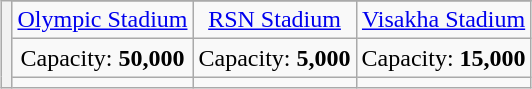<table class="wikitable" style="margin:1em auto; text-align:center;">
<tr>
<th rowspan="5"></th>
</tr>
<tr>
<td><a href='#'>Olympic Stadium</a></td>
<td><a href='#'>RSN Stadium</a></td>
<td><a href='#'>Visakha Stadium</a></td>
</tr>
<tr>
<td>Capacity: <strong>50,000</strong></td>
<td>Capacity: <strong>5,000</strong></td>
<td>Capacity: <strong>15,000</strong></td>
</tr>
<tr>
<td></td>
<td></td>
<td></td>
</tr>
</table>
